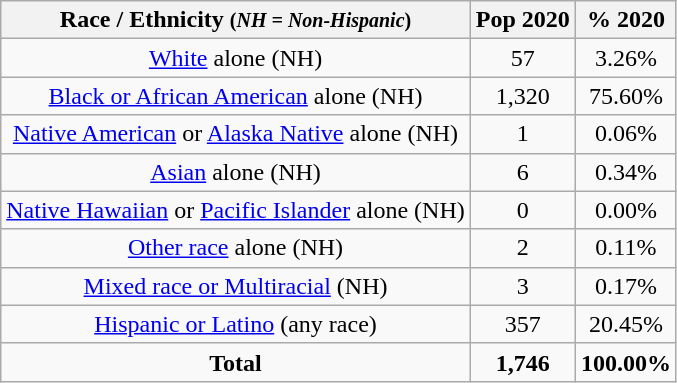<table class="wikitable" style="text-align:center;">
<tr>
<th>Race / Ethnicity <small>(<em>NH = Non-Hispanic</em>)</small></th>
<th>Pop 2020</th>
<th>% 2020</th>
</tr>
<tr>
<td><a href='#'>White</a> alone (NH)</td>
<td>57</td>
<td>3.26%</td>
</tr>
<tr>
<td><a href='#'>Black or African American</a> alone (NH)</td>
<td>1,320</td>
<td>75.60%</td>
</tr>
<tr>
<td><a href='#'>Native American</a> or <a href='#'>Alaska Native</a> alone (NH)</td>
<td>1 </td>
<td>0.06%</td>
</tr>
<tr>
<td><a href='#'>Asian</a> alone (NH)</td>
<td>6 </td>
<td>0.34%</td>
</tr>
<tr>
<td><a href='#'>Native Hawaiian</a> or <a href='#'>Pacific Islander</a> alone (NH)</td>
<td>0 </td>
<td>0.00%</td>
</tr>
<tr>
<td><a href='#'>Other race</a> alone (NH)</td>
<td>2</td>
<td>0.11%</td>
</tr>
<tr>
<td><a href='#'>Mixed race or Multiracial</a> (NH)</td>
<td>3</td>
<td>0.17%</td>
</tr>
<tr>
<td><a href='#'>Hispanic or Latino</a> (any race)</td>
<td>357</td>
<td>20.45%</td>
</tr>
<tr>
<td><strong>Total</strong></td>
<td><strong>1,746</strong></td>
<td><strong>100.00%</strong></td>
</tr>
</table>
